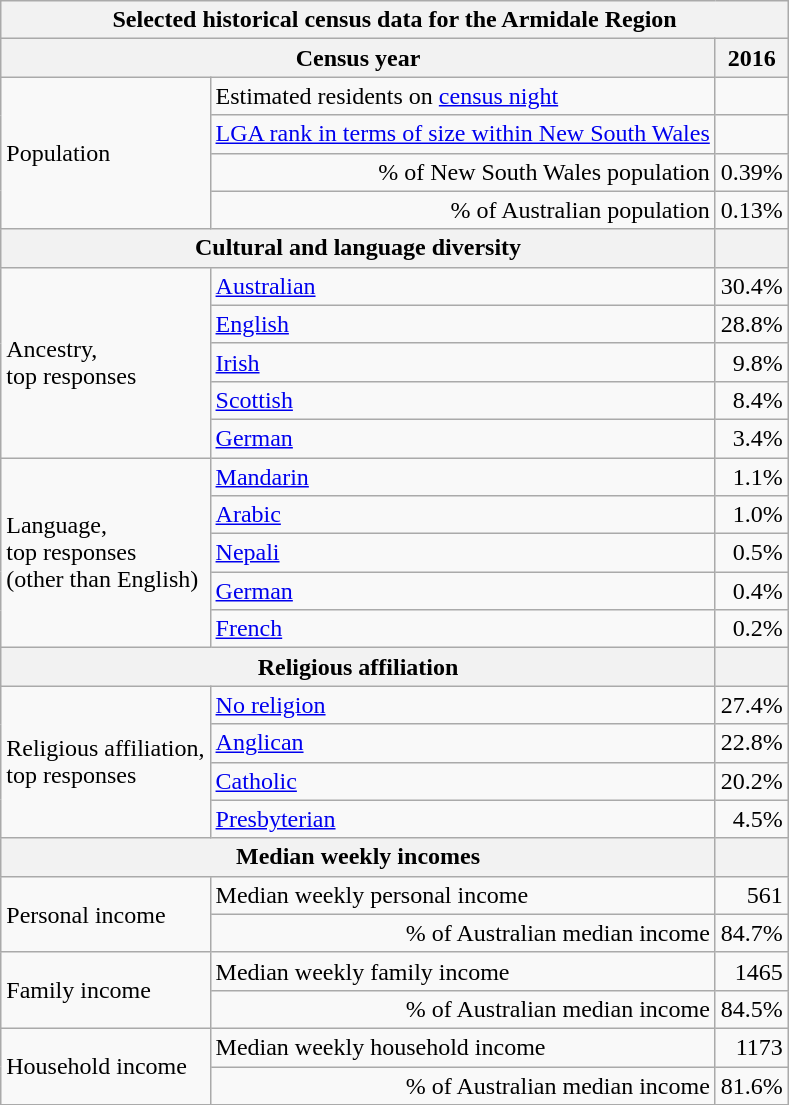<table class="wikitable">
<tr>
<th colspan=7>Selected historical census data for the Armidale Region</th>
</tr>
<tr>
<th colspan=3>Census year</th>
<th>2016</th>
</tr>
<tr>
<td rowspan=4 colspan="2">Population</td>
<td>Estimated residents on <a href='#'>census night</a></td>
<td align="right"></td>
</tr>
<tr>
<td align="right"><a href='#'>LGA rank in terms of size within New South Wales</a></td>
<td align="right"></td>
</tr>
<tr>
<td align="right">% of New South Wales population</td>
<td align="right">0.39%</td>
</tr>
<tr>
<td align="right">% of Australian population</td>
<td align="right">0.13%</td>
</tr>
<tr>
<th colspan=3>Cultural and language diversity</th>
<th></th>
</tr>
<tr>
<td rowspan=5 colspan=2>Ancestry,<br>top responses</td>
<td><a href='#'>Australian</a></td>
<td align="right">30.4%</td>
</tr>
<tr>
<td><a href='#'>English</a></td>
<td align="right">28.8%</td>
</tr>
<tr>
<td><a href='#'>Irish</a></td>
<td align="right">9.8%</td>
</tr>
<tr>
<td><a href='#'>Scottish</a></td>
<td align="right">8.4%</td>
</tr>
<tr>
<td><a href='#'>German</a></td>
<td align="right">3.4%</td>
</tr>
<tr>
<td rowspan=5 colspan=2>Language,<br>top responses<br>(other than English)</td>
<td><a href='#'>Mandarin</a></td>
<td align="right">1.1%</td>
</tr>
<tr>
<td><a href='#'>Arabic</a></td>
<td align="right">1.0%</td>
</tr>
<tr>
<td><a href='#'>Nepali</a></td>
<td align="right">0.5%</td>
</tr>
<tr>
<td><a href='#'>German</a></td>
<td align="right">0.4%</td>
</tr>
<tr>
<td><a href='#'>French</a></td>
<td align="right">0.2%</td>
</tr>
<tr>
<th colspan=3>Religious affiliation</th>
<th></th>
</tr>
<tr>
<td rowspan=4 colspan=2>Religious affiliation,<br>top responses</td>
<td><a href='#'>No religion</a></td>
<td align="right">27.4%</td>
</tr>
<tr>
<td><a href='#'>Anglican</a></td>
<td align="right">22.8%</td>
</tr>
<tr>
<td><a href='#'>Catholic</a></td>
<td align="right">20.2%</td>
</tr>
<tr>
<td><a href='#'>Presbyterian</a></td>
<td align="right">4.5%</td>
</tr>
<tr>
<th colspan=3>Median weekly incomes</th>
<th></th>
</tr>
<tr>
<td rowspan=2 colspan=2>Personal income</td>
<td>Median weekly personal income</td>
<td align="right">561</td>
</tr>
<tr>
<td align="right">% of Australian median income</td>
<td align="right">84.7%</td>
</tr>
<tr>
<td rowspan=2 colspan=2>Family income</td>
<td>Median weekly family income</td>
<td align="right">1465</td>
</tr>
<tr>
<td align="right">% of Australian median income</td>
<td align="right">84.5%</td>
</tr>
<tr>
<td rowspan=2 colspan=2>Household income</td>
<td>Median weekly household income</td>
<td align="right">1173</td>
</tr>
<tr>
<td align="right">% of Australian median income</td>
<td align="right">81.6%</td>
</tr>
<tr>
</tr>
</table>
